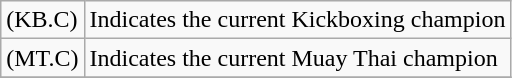<table class="wikitable">
<tr>
<td>(KB.C)</td>
<td>Indicates the current Kickboxing champion</td>
</tr>
<tr>
<td>(MT.C)</td>
<td>Indicates the current Muay Thai champion</td>
</tr>
<tr>
</tr>
</table>
